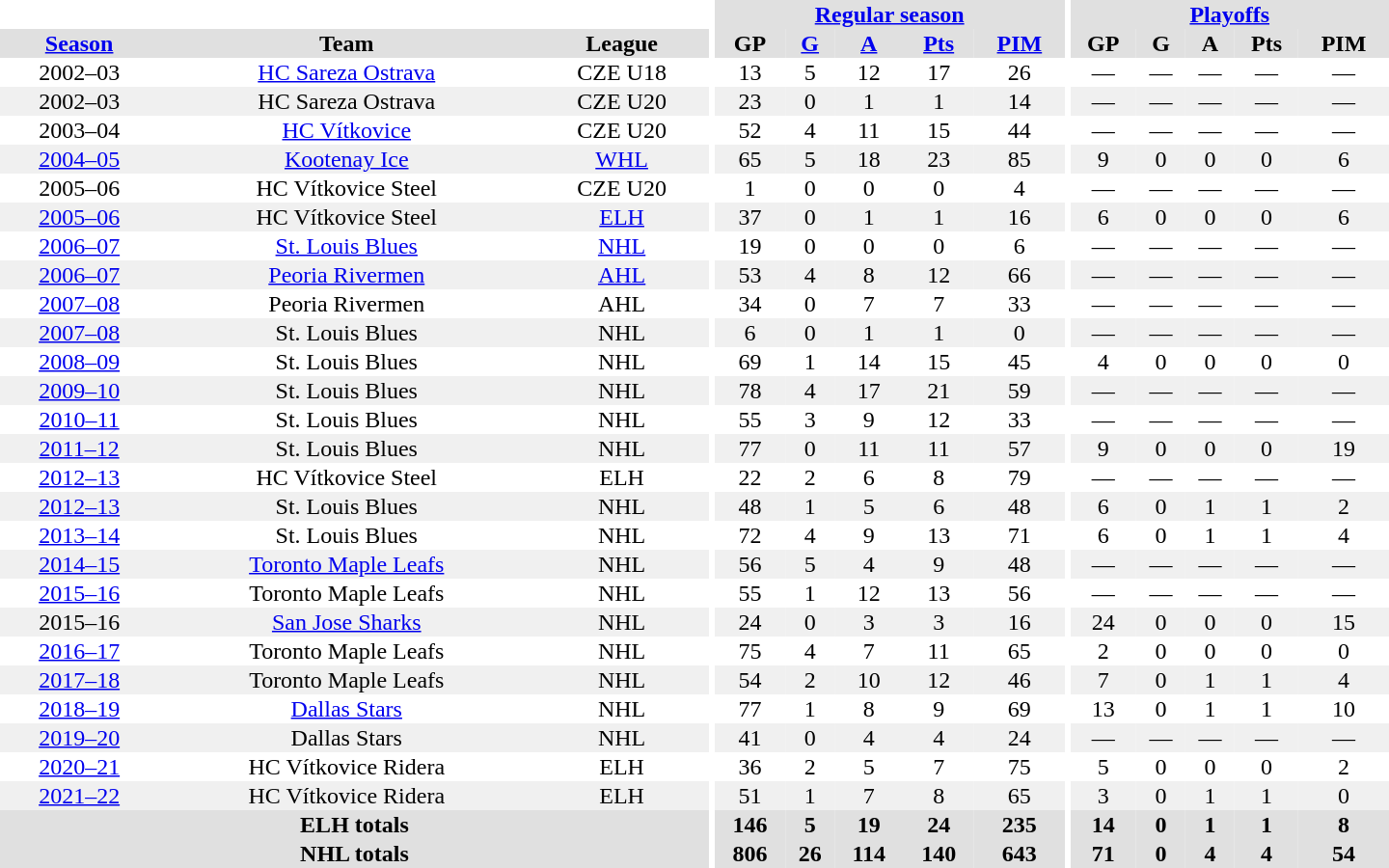<table border="0" cellpadding="1" cellspacing="0" style="text-align:center; width:60em">
<tr bgcolor="#e0e0e0">
<th colspan="3" bgcolor="#ffffff"></th>
<th rowspan="100" bgcolor="#ffffff"></th>
<th colspan="5"><a href='#'>Regular season</a></th>
<th rowspan="100" bgcolor="#ffffff"></th>
<th colspan="5"><a href='#'>Playoffs</a></th>
</tr>
<tr bgcolor="#e0e0e0">
<th><a href='#'>Season</a></th>
<th>Team</th>
<th>League</th>
<th>GP</th>
<th><a href='#'>G</a></th>
<th><a href='#'>A</a></th>
<th><a href='#'>Pts</a></th>
<th><a href='#'>PIM</a></th>
<th>GP</th>
<th>G</th>
<th>A</th>
<th>Pts</th>
<th>PIM</th>
</tr>
<tr>
<td>2002–03</td>
<td><a href='#'>HC Sareza Ostrava</a></td>
<td>CZE U18</td>
<td>13</td>
<td>5</td>
<td>12</td>
<td>17</td>
<td>26</td>
<td>—</td>
<td>—</td>
<td>—</td>
<td>—</td>
<td>—</td>
</tr>
<tr bgcolor="#f0f0f0">
<td>2002–03</td>
<td>HC Sareza Ostrava</td>
<td>CZE U20</td>
<td>23</td>
<td>0</td>
<td>1</td>
<td>1</td>
<td>14</td>
<td>—</td>
<td>—</td>
<td>—</td>
<td>—</td>
<td>—</td>
</tr>
<tr>
<td>2003–04</td>
<td><a href='#'>HC Vítkovice</a></td>
<td>CZE U20</td>
<td>52</td>
<td>4</td>
<td>11</td>
<td>15</td>
<td>44</td>
<td>—</td>
<td>—</td>
<td>—</td>
<td>—</td>
<td>—</td>
</tr>
<tr bgcolor="#f0f0f0">
<td><a href='#'>2004–05</a></td>
<td><a href='#'>Kootenay Ice</a></td>
<td><a href='#'>WHL</a></td>
<td>65</td>
<td>5</td>
<td>18</td>
<td>23</td>
<td>85</td>
<td>9</td>
<td>0</td>
<td>0</td>
<td>0</td>
<td>6</td>
</tr>
<tr>
<td>2005–06</td>
<td>HC Vítkovice Steel</td>
<td>CZE U20</td>
<td>1</td>
<td>0</td>
<td>0</td>
<td>0</td>
<td>4</td>
<td>—</td>
<td>—</td>
<td>—</td>
<td>—</td>
<td>—</td>
</tr>
<tr bgcolor="#f0f0f0">
<td><a href='#'>2005–06</a></td>
<td>HC Vítkovice Steel</td>
<td><a href='#'>ELH</a></td>
<td>37</td>
<td>0</td>
<td>1</td>
<td>1</td>
<td>16</td>
<td>6</td>
<td>0</td>
<td>0</td>
<td>0</td>
<td>6</td>
</tr>
<tr>
<td><a href='#'>2006–07</a></td>
<td><a href='#'>St. Louis Blues</a></td>
<td><a href='#'>NHL</a></td>
<td>19</td>
<td>0</td>
<td>0</td>
<td>0</td>
<td>6</td>
<td>—</td>
<td>—</td>
<td>—</td>
<td>—</td>
<td>—</td>
</tr>
<tr bgcolor="#f0f0f0">
<td><a href='#'>2006–07</a></td>
<td><a href='#'>Peoria Rivermen</a></td>
<td><a href='#'>AHL</a></td>
<td>53</td>
<td>4</td>
<td>8</td>
<td>12</td>
<td>66</td>
<td>—</td>
<td>—</td>
<td>—</td>
<td>—</td>
<td>—</td>
</tr>
<tr>
<td><a href='#'>2007–08</a></td>
<td>Peoria Rivermen</td>
<td>AHL</td>
<td>34</td>
<td>0</td>
<td>7</td>
<td>7</td>
<td>33</td>
<td>—</td>
<td>—</td>
<td>—</td>
<td>—</td>
<td>—</td>
</tr>
<tr bgcolor="#f0f0f0">
<td><a href='#'>2007–08</a></td>
<td>St. Louis Blues</td>
<td>NHL</td>
<td>6</td>
<td>0</td>
<td>1</td>
<td>1</td>
<td>0</td>
<td>—</td>
<td>—</td>
<td>—</td>
<td>—</td>
<td>—</td>
</tr>
<tr>
<td><a href='#'>2008–09</a></td>
<td>St. Louis Blues</td>
<td>NHL</td>
<td>69</td>
<td>1</td>
<td>14</td>
<td>15</td>
<td>45</td>
<td>4</td>
<td>0</td>
<td>0</td>
<td>0</td>
<td>0</td>
</tr>
<tr bgcolor="#f0f0f0">
<td><a href='#'>2009–10</a></td>
<td>St. Louis Blues</td>
<td>NHL</td>
<td>78</td>
<td>4</td>
<td>17</td>
<td>21</td>
<td>59</td>
<td>—</td>
<td>—</td>
<td>—</td>
<td>—</td>
<td>—</td>
</tr>
<tr>
<td><a href='#'>2010–11</a></td>
<td>St. Louis Blues</td>
<td>NHL</td>
<td>55</td>
<td>3</td>
<td>9</td>
<td>12</td>
<td>33</td>
<td>—</td>
<td>—</td>
<td>—</td>
<td>—</td>
<td>—</td>
</tr>
<tr bgcolor="#f0f0f0">
<td><a href='#'>2011–12</a></td>
<td>St. Louis Blues</td>
<td>NHL</td>
<td>77</td>
<td>0</td>
<td>11</td>
<td>11</td>
<td>57</td>
<td>9</td>
<td>0</td>
<td>0</td>
<td>0</td>
<td>19</td>
</tr>
<tr>
<td><a href='#'>2012–13</a></td>
<td>HC Vítkovice Steel</td>
<td>ELH</td>
<td>22</td>
<td>2</td>
<td>6</td>
<td>8</td>
<td>79</td>
<td>—</td>
<td>—</td>
<td>—</td>
<td>—</td>
<td>—</td>
</tr>
<tr bgcolor="#f0f0f0">
<td><a href='#'>2012–13</a></td>
<td>St. Louis Blues</td>
<td>NHL</td>
<td>48</td>
<td>1</td>
<td>5</td>
<td>6</td>
<td>48</td>
<td>6</td>
<td>0</td>
<td>1</td>
<td>1</td>
<td>2</td>
</tr>
<tr>
<td><a href='#'>2013–14</a></td>
<td>St. Louis Blues</td>
<td>NHL</td>
<td>72</td>
<td>4</td>
<td>9</td>
<td>13</td>
<td>71</td>
<td>6</td>
<td>0</td>
<td>1</td>
<td>1</td>
<td>4</td>
</tr>
<tr bgcolor="#f0f0f0">
<td><a href='#'>2014–15</a></td>
<td><a href='#'>Toronto Maple Leafs</a></td>
<td>NHL</td>
<td>56</td>
<td>5</td>
<td>4</td>
<td>9</td>
<td>48</td>
<td>—</td>
<td>—</td>
<td>—</td>
<td>—</td>
<td>—</td>
</tr>
<tr>
<td><a href='#'>2015–16</a></td>
<td>Toronto Maple Leafs</td>
<td>NHL</td>
<td>55</td>
<td>1</td>
<td>12</td>
<td>13</td>
<td>56</td>
<td>—</td>
<td>—</td>
<td>—</td>
<td>—</td>
<td>—</td>
</tr>
<tr bgcolor="#f0f0f0">
<td>2015–16</td>
<td><a href='#'>San Jose Sharks</a></td>
<td>NHL</td>
<td>24</td>
<td>0</td>
<td>3</td>
<td>3</td>
<td>16</td>
<td>24</td>
<td>0</td>
<td>0</td>
<td>0</td>
<td>15</td>
</tr>
<tr>
<td><a href='#'>2016–17</a></td>
<td>Toronto Maple Leafs</td>
<td>NHL</td>
<td>75</td>
<td>4</td>
<td>7</td>
<td>11</td>
<td>65</td>
<td>2</td>
<td>0</td>
<td>0</td>
<td>0</td>
<td>0</td>
</tr>
<tr bgcolor="#f0f0f0">
<td><a href='#'>2017–18</a></td>
<td>Toronto Maple Leafs</td>
<td>NHL</td>
<td>54</td>
<td>2</td>
<td>10</td>
<td>12</td>
<td>46</td>
<td>7</td>
<td>0</td>
<td>1</td>
<td>1</td>
<td>4</td>
</tr>
<tr>
<td><a href='#'>2018–19</a></td>
<td><a href='#'>Dallas Stars</a></td>
<td>NHL</td>
<td>77</td>
<td>1</td>
<td>8</td>
<td>9</td>
<td>69</td>
<td>13</td>
<td>0</td>
<td>1</td>
<td>1</td>
<td>10</td>
</tr>
<tr bgcolor="#f0f0f0">
<td><a href='#'>2019–20</a></td>
<td>Dallas Stars</td>
<td>NHL</td>
<td>41</td>
<td>0</td>
<td>4</td>
<td>4</td>
<td>24</td>
<td>—</td>
<td>—</td>
<td>—</td>
<td>—</td>
<td>—</td>
</tr>
<tr>
<td><a href='#'>2020–21</a></td>
<td>HC Vítkovice Ridera</td>
<td>ELH</td>
<td>36</td>
<td>2</td>
<td>5</td>
<td>7</td>
<td>75</td>
<td>5</td>
<td>0</td>
<td>0</td>
<td>0</td>
<td>2</td>
</tr>
<tr bgcolor="#f0f0f0">
<td><a href='#'>2021–22</a></td>
<td>HC Vítkovice Ridera</td>
<td>ELH</td>
<td>51</td>
<td>1</td>
<td>7</td>
<td>8</td>
<td>65</td>
<td>3</td>
<td>0</td>
<td>1</td>
<td>1</td>
<td>0</td>
</tr>
<tr bgcolor="#e0e0e0">
<th colspan="3">ELH totals</th>
<th>146</th>
<th>5</th>
<th>19</th>
<th>24</th>
<th>235</th>
<th>14</th>
<th>0</th>
<th>1</th>
<th>1</th>
<th>8</th>
</tr>
<tr bgcolor="#e0e0e0">
<th colspan="3">NHL totals</th>
<th>806</th>
<th>26</th>
<th>114</th>
<th>140</th>
<th>643</th>
<th>71</th>
<th>0</th>
<th>4</th>
<th>4</th>
<th>54</th>
</tr>
</table>
